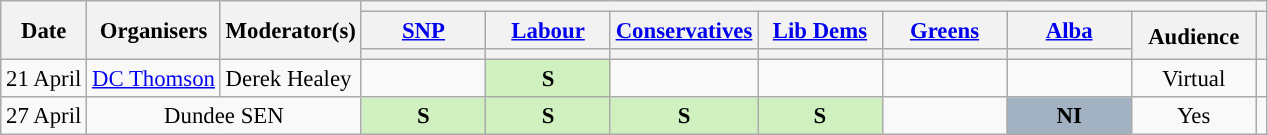<table class="wikitable" style="font-size:95%; text-align:center;">
<tr>
<th rowspan="3">Date</th>
<th rowspan="3">Organisers</th>
<th rowspan="3">Moderator(s)</th>
<th colspan="9">       </th>
</tr>
<tr>
<th scope="col" style="width:5em;"><a href='#'>SNP</a></th>
<th scope="col" style="width:5em;"><a href='#'>Labour</a></th>
<th scope="col" style="width:5em;"><a href='#'>Conservatives</a></th>
<th scope="col" style="width:5em;"><a href='#'>Lib Dems</a></th>
<th scope="col" style="width:5em;"><a href='#'>Greens</a></th>
<th scope="col" style="width:5em;"><a href='#'>Alba</a></th>
<th rowspan="2" scope="col" style="width:5em;">Audience</th>
<th rowspan="2"></th>
</tr>
<tr>
<th style="background:"></th>
<th style="background:"></th>
<th style="background:"></th>
<th style="background:"></th>
<th style="background:"></th>
<th style="background:"></th>
</tr>
<tr>
<td style="white-space:nowrap; text-align:left;">21 April</td>
<td style="white-space:nowrap; text-align:center;"><a href='#'>DC Thomson</a></td>
<td style="white-space:nowrap; text-align:left;">Derek Healey</td>
<td></td>
<td style="background:#D0F0C0; color:black; text-align:center;"><strong>S</strong><br></td>
<td></td>
<td></td>
<td></td>
<td></td>
<td>Virtual</td>
<td></td>
</tr>
<tr>
<td>27 April</td>
<td colspan="2">Dundee SEN</td>
<td style="background:#D0F0C0; color:black; text-align:center;"><strong>S</strong><br></td>
<td style="background:#D0F0C0; color:black; text-align:center;"><strong>S</strong><br></td>
<td style="background:#D0F0C0; color:black; text-align:center;"><strong>S</strong><br></td>
<td style="background:#D0F0C0; color:black; text-align:center;"><strong>S</strong><br></td>
<td></td>
<td style="background:#A2B2C2; color:black; text-align:center;"><strong>NI</strong></td>
<td>Yes</td>
<td></td>
</tr>
</table>
